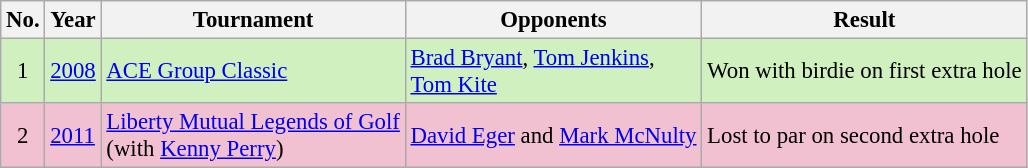<table class="wikitable" style="font-size:95%;">
<tr>
<th>No.</th>
<th>Year</th>
<th>Tournament</th>
<th>Opponents</th>
<th>Result</th>
</tr>
<tr style="background:#D0F0C0;">
<td align=center>1</td>
<td><a href='#'>2008</a></td>
<td><a href='#'>ACE Group Classic</a></td>
<td> <a href='#'>Brad Bryant</a>,  <a href='#'>Tom Jenkins</a>,<br> <a href='#'>Tom Kite</a></td>
<td>Won with birdie on first extra hole</td>
</tr>
<tr style="background:#F2C1D1;">
<td align=center>2</td>
<td><a href='#'>2011</a></td>
<td><a href='#'>Liberty Mutual Legends of Golf</a><br>(with  <a href='#'>Kenny Perry</a>)</td>
<td> <a href='#'>David Eger</a> and  <a href='#'>Mark McNulty</a></td>
<td>Lost to par on second extra hole</td>
</tr>
</table>
